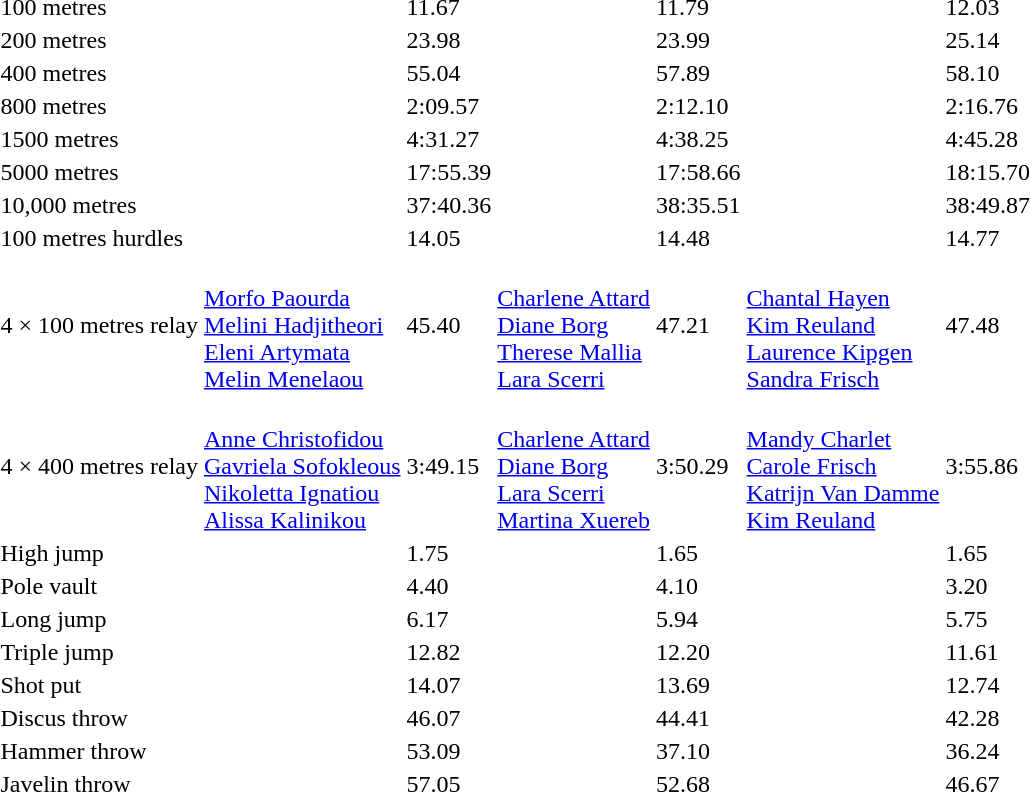<table>
<tr>
<td>100 metres</td>
<td></td>
<td>11.67</td>
<td></td>
<td>11.79</td>
<td></td>
<td>12.03</td>
</tr>
<tr>
<td>200 metres</td>
<td></td>
<td>23.98</td>
<td></td>
<td>23.99</td>
<td></td>
<td>25.14</td>
</tr>
<tr>
<td>400 metres</td>
<td></td>
<td>55.04</td>
<td></td>
<td>57.89</td>
<td></td>
<td>58.10</td>
</tr>
<tr>
<td>800 metres</td>
<td></td>
<td>2:09.57</td>
<td></td>
<td>2:12.10</td>
<td></td>
<td>2:16.76</td>
</tr>
<tr>
<td>1500 metres</td>
<td></td>
<td>4:31.27</td>
<td></td>
<td>4:38.25</td>
<td></td>
<td>4:45.28</td>
</tr>
<tr>
<td>5000 metres</td>
<td></td>
<td>17:55.39</td>
<td></td>
<td>17:58.66</td>
<td></td>
<td>18:15.70</td>
</tr>
<tr>
<td>10,000 metres</td>
<td></td>
<td>37:40.36</td>
<td></td>
<td>38:35.51</td>
<td></td>
<td>38:49.87</td>
</tr>
<tr>
<td>100 metres hurdles</td>
<td></td>
<td>14.05</td>
<td></td>
<td>14.48</td>
<td></td>
<td>14.77</td>
</tr>
<tr>
<td>4 × 100 metres relay</td>
<td><br><a href='#'>Morfo Paourda</a><br><a href='#'>Melini Hadjitheori</a><br><a href='#'>Eleni Artymata</a><br><a href='#'>Melin Menelaou</a></td>
<td>45.40</td>
<td><br><a href='#'>Charlene Attard</a><br><a href='#'>Diane Borg</a><br><a href='#'>Therese Mallia</a><br><a href='#'>Lara Scerri</a></td>
<td>47.21</td>
<td><br><a href='#'>Chantal Hayen</a><br><a href='#'>Kim Reuland</a><br><a href='#'>Laurence Kipgen</a><br><a href='#'>Sandra Frisch</a></td>
<td>47.48</td>
</tr>
<tr>
<td>4 × 400 metres relay</td>
<td><br><a href='#'>Anne Christofidou</a><br><a href='#'>Gavriela Sofokleous</a><br><a href='#'>Nikoletta Ignatiou</a><br><a href='#'>Alissa Kalinikou</a></td>
<td>3:49.15</td>
<td><br><a href='#'>Charlene Attard</a><br><a href='#'>Diane Borg</a><br><a href='#'>Lara Scerri</a><br><a href='#'>Martina Xuereb</a></td>
<td>3:50.29</td>
<td><br><a href='#'>Mandy Charlet</a><br><a href='#'>Carole Frisch</a><br><a href='#'>Katrijn Van Damme</a><br><a href='#'>Kim Reuland</a></td>
<td>3:55.86</td>
</tr>
<tr>
<td>High jump</td>
<td></td>
<td>1.75</td>
<td></td>
<td>1.65</td>
<td></td>
<td>1.65</td>
</tr>
<tr>
<td>Pole vault</td>
<td></td>
<td>4.40</td>
<td></td>
<td>4.10</td>
<td></td>
<td>3.20</td>
</tr>
<tr>
<td>Long jump</td>
<td></td>
<td>6.17</td>
<td></td>
<td>5.94</td>
<td></td>
<td>5.75</td>
</tr>
<tr>
<td>Triple jump</td>
<td></td>
<td>12.82</td>
<td></td>
<td>12.20</td>
<td></td>
<td>11.61</td>
</tr>
<tr>
<td>Shot put</td>
<td></td>
<td>14.07</td>
<td></td>
<td>13.69</td>
<td></td>
<td>12.74</td>
</tr>
<tr>
<td>Discus throw</td>
<td></td>
<td>46.07</td>
<td></td>
<td>44.41</td>
<td></td>
<td>42.28</td>
</tr>
<tr>
<td>Hammer throw</td>
<td></td>
<td>53.09</td>
<td></td>
<td>37.10</td>
<td></td>
<td>36.24</td>
</tr>
<tr>
<td>Javelin throw</td>
<td></td>
<td>57.05</td>
<td></td>
<td>52.68</td>
<td></td>
<td>46.67</td>
</tr>
</table>
